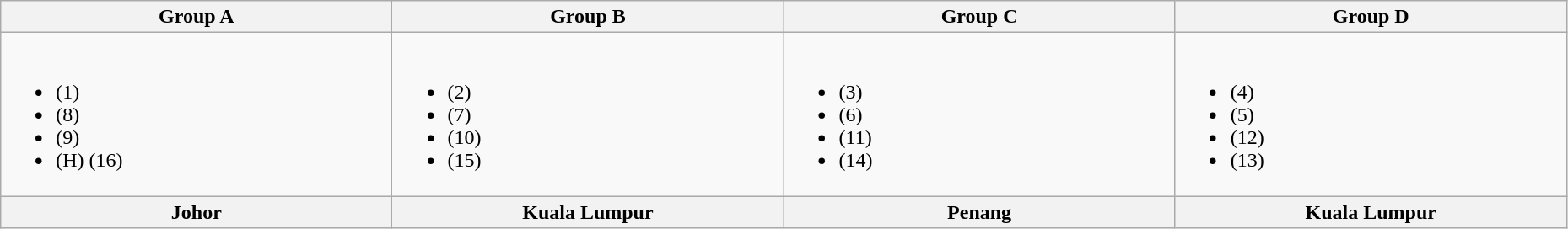<table class="wikitable" style="width:98%;">
<tr>
<th width=25%>Group A</th>
<th width=25%>Group B</th>
<th width=25%>Group C</th>
<th width=25%>Group D</th>
</tr>
<tr>
<td valign=top><br><ul><li> (1)</li><li> (8)</li><li> (9)</li><li> (H) (16)</li></ul></td>
<td valign=top><br><ul><li> (2)</li><li> (7)</li><li> (10)</li><li> (15)</li></ul></td>
<td valign=top><br><ul><li> (3)</li><li> (6)</li><li> (11)</li><li> (14)</li></ul></td>
<td valign=top><br><ul><li> (4)</li><li> (5)</li><li> (12)</li><li> (13)</li></ul></td>
</tr>
<tr>
<th width=25%>Johor</th>
<th width=25%>Kuala Lumpur</th>
<th width=25%>Penang</th>
<th width=25%>Kuala Lumpur</th>
</tr>
</table>
